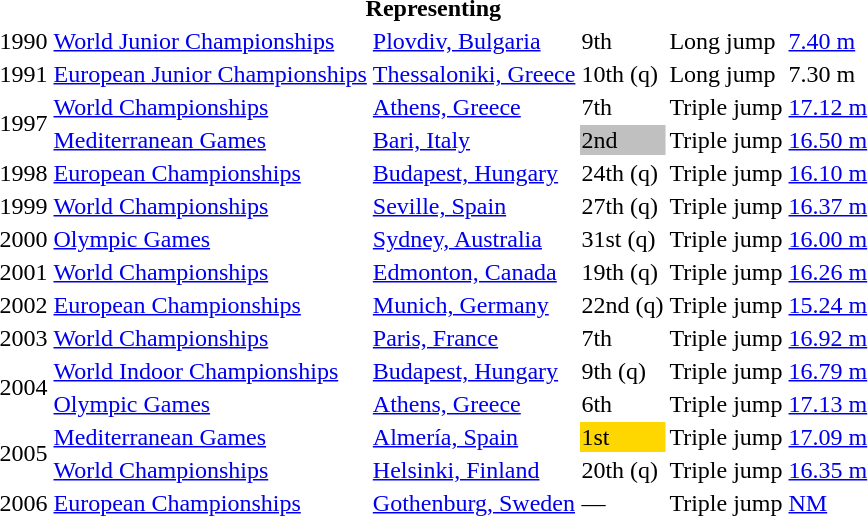<table>
<tr>
<th colspan="6">Representing </th>
</tr>
<tr>
<td>1990</td>
<td><a href='#'>World Junior Championships</a></td>
<td><a href='#'>Plovdiv, Bulgaria</a></td>
<td>9th</td>
<td>Long jump</td>
<td><a href='#'>7.40 m</a></td>
</tr>
<tr>
<td>1991</td>
<td><a href='#'>European Junior Championships</a></td>
<td><a href='#'>Thessaloniki, Greece</a></td>
<td>10th (q)</td>
<td>Long jump</td>
<td>7.30 m</td>
</tr>
<tr>
<td rowspan=2>1997</td>
<td><a href='#'>World Championships</a></td>
<td><a href='#'>Athens, Greece</a></td>
<td>7th</td>
<td>Triple jump</td>
<td><a href='#'>17.12 m</a></td>
</tr>
<tr>
<td><a href='#'>Mediterranean Games</a></td>
<td><a href='#'>Bari, Italy</a></td>
<td bgcolor="silver">2nd</td>
<td>Triple jump</td>
<td><a href='#'>16.50 m</a></td>
</tr>
<tr>
<td>1998</td>
<td><a href='#'>European Championships</a></td>
<td><a href='#'>Budapest, Hungary</a></td>
<td>24th (q)</td>
<td>Triple jump</td>
<td><a href='#'>16.10 m</a></td>
</tr>
<tr>
<td>1999</td>
<td><a href='#'>World Championships</a></td>
<td><a href='#'>Seville, Spain</a></td>
<td>27th (q)</td>
<td>Triple jump</td>
<td><a href='#'>16.37 m</a></td>
</tr>
<tr>
<td>2000</td>
<td><a href='#'>Olympic Games</a></td>
<td><a href='#'>Sydney, Australia</a></td>
<td>31st (q)</td>
<td>Triple jump</td>
<td><a href='#'>16.00 m</a></td>
</tr>
<tr>
<td>2001</td>
<td><a href='#'>World Championships</a></td>
<td><a href='#'>Edmonton, Canada</a></td>
<td>19th (q)</td>
<td>Triple jump</td>
<td><a href='#'>16.26 m</a></td>
</tr>
<tr>
<td>2002</td>
<td><a href='#'>European Championships</a></td>
<td><a href='#'>Munich, Germany</a></td>
<td>22nd (q)</td>
<td>Triple jump</td>
<td><a href='#'>15.24 m</a></td>
</tr>
<tr>
<td>2003</td>
<td><a href='#'>World Championships</a></td>
<td><a href='#'>Paris, France</a></td>
<td>7th</td>
<td>Triple jump</td>
<td><a href='#'>16.92 m</a></td>
</tr>
<tr>
<td rowspan=2>2004</td>
<td><a href='#'>World Indoor Championships</a></td>
<td><a href='#'>Budapest, Hungary</a></td>
<td>9th (q)</td>
<td>Triple jump</td>
<td><a href='#'>16.79 m</a></td>
</tr>
<tr>
<td><a href='#'>Olympic Games</a></td>
<td><a href='#'>Athens, Greece</a></td>
<td>6th</td>
<td>Triple jump</td>
<td><a href='#'>17.13 m</a></td>
</tr>
<tr>
<td rowspan=2>2005</td>
<td><a href='#'>Mediterranean Games</a></td>
<td><a href='#'>Almería, Spain</a></td>
<td bgcolor="gold">1st</td>
<td>Triple jump</td>
<td><a href='#'>17.09 m</a></td>
</tr>
<tr>
<td><a href='#'>World Championships</a></td>
<td><a href='#'>Helsinki, Finland</a></td>
<td>20th (q)</td>
<td>Triple jump</td>
<td><a href='#'>16.35 m</a></td>
</tr>
<tr>
<td>2006</td>
<td><a href='#'>European Championships</a></td>
<td><a href='#'>Gothenburg, Sweden</a></td>
<td>—</td>
<td>Triple jump</td>
<td><a href='#'>NM</a></td>
</tr>
</table>
